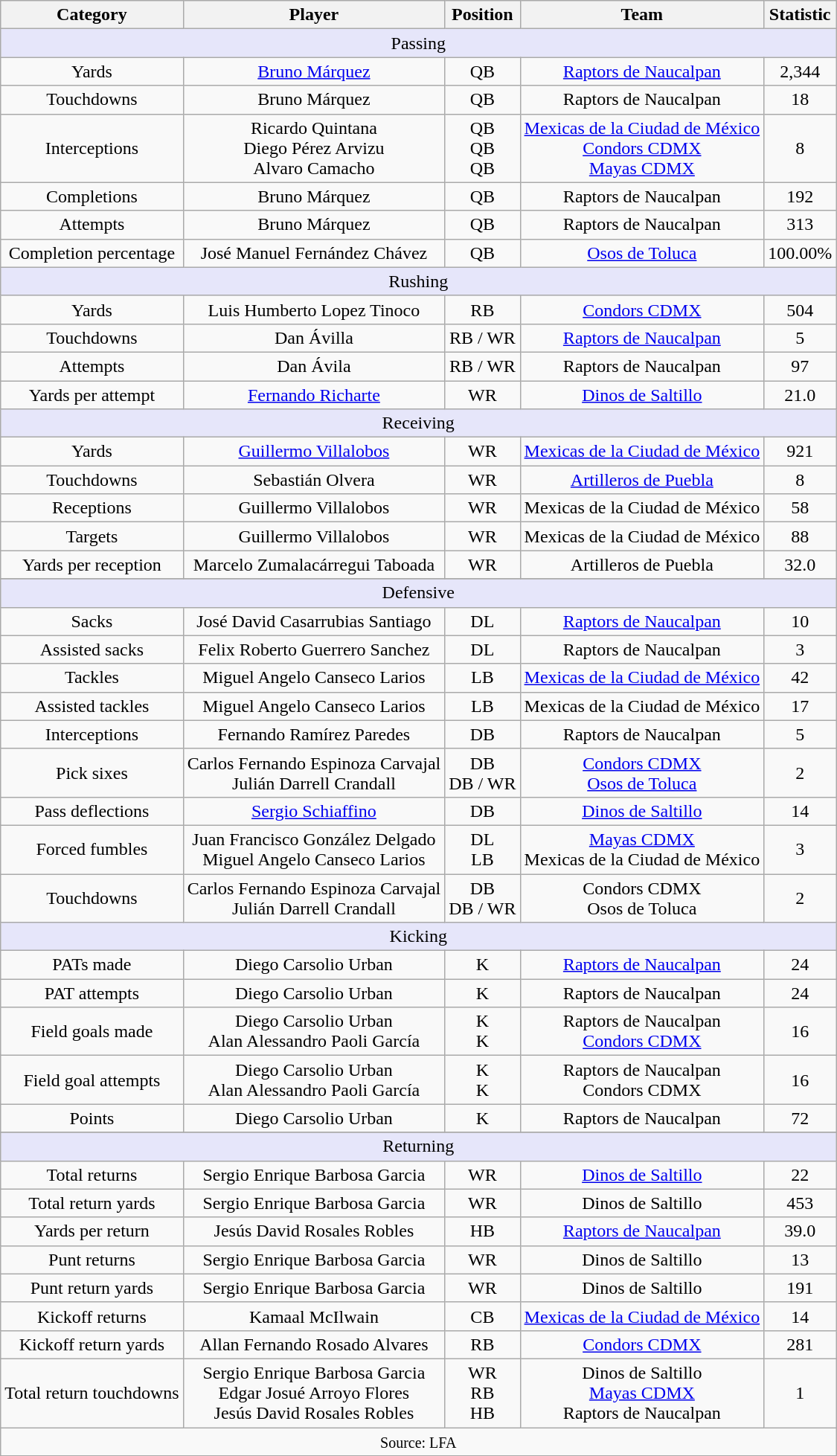<table class="wikitable" style="text-align:center">
<tr>
<th>Category</th>
<th>Player</th>
<th>Position</th>
<th>Team</th>
<th>Statistic</th>
</tr>
<tr bgcolor="lavender">
<td colspan="5">Passing</td>
</tr>
<tr>
<td>Yards</td>
<td><a href='#'>Bruno Márquez</a></td>
<td>QB</td>
<td><a href='#'>Raptors de Naucalpan</a></td>
<td>2,344</td>
</tr>
<tr>
<td>Touchdowns</td>
<td>Bruno Márquez</td>
<td>QB</td>
<td>Raptors de Naucalpan</td>
<td>18</td>
</tr>
<tr>
<td>Interceptions</td>
<td>Ricardo Quintana<br> Diego Pérez Arvizu <br> Alvaro Camacho</td>
<td>QB <br> QB <br> QB</td>
<td><a href='#'>Mexicas de la Ciudad de México</a> <br> <a href='#'>Condors CDMX</a> <br> <a href='#'>Mayas CDMX</a></td>
<td>8</td>
</tr>
<tr>
<td>Completions</td>
<td>Bruno Márquez</td>
<td>QB</td>
<td>Raptors de Naucalpan</td>
<td>192</td>
</tr>
<tr>
<td>Attempts</td>
<td>Bruno Márquez</td>
<td>QB</td>
<td>Raptors de Naucalpan</td>
<td>313</td>
</tr>
<tr>
<td>Completion percentage</td>
<td>José Manuel Fernández Chávez</td>
<td>QB</td>
<td><a href='#'>Osos de Toluca</a></td>
<td>100.00%</td>
</tr>
<tr bgcolor="lavender">
<td colspan="5">Rushing</td>
</tr>
<tr>
<td>Yards</td>
<td>Luis Humberto Lopez Tinoco</td>
<td>RB</td>
<td><a href='#'>Condors CDMX</a></td>
<td>504</td>
</tr>
<tr>
<td>Touchdowns</td>
<td>Dan Ávilla</td>
<td>RB / WR</td>
<td><a href='#'>Raptors de Naucalpan</a></td>
<td>5</td>
</tr>
<tr>
<td>Attempts</td>
<td>Dan Ávila</td>
<td>RB / WR</td>
<td>Raptors de Naucalpan</td>
<td>97</td>
</tr>
<tr>
<td>Yards per attempt</td>
<td><a href='#'>Fernando Richarte</a></td>
<td>WR</td>
<td><a href='#'>Dinos de Saltillo</a></td>
<td>21.0</td>
</tr>
<tr bgcolor="lavender">
<td colspan="5">Receiving</td>
</tr>
<tr>
<td>Yards</td>
<td><a href='#'>Guillermo Villalobos</a></td>
<td>WR</td>
<td><a href='#'>Mexicas de la Ciudad de México</a></td>
<td>921</td>
</tr>
<tr>
<td>Touchdowns</td>
<td>Sebastián Olvera</td>
<td>WR</td>
<td><a href='#'>Artilleros de Puebla</a></td>
<td>8</td>
</tr>
<tr>
<td>Receptions</td>
<td>Guillermo Villalobos</td>
<td>WR</td>
<td>Mexicas de la Ciudad de México</td>
<td>58</td>
</tr>
<tr>
<td>Targets</td>
<td>Guillermo Villalobos</td>
<td>WR</td>
<td>Mexicas de la Ciudad de México</td>
<td>88</td>
</tr>
<tr>
<td>Yards per reception</td>
<td>Marcelo Zumalacárregui Taboada</td>
<td>WR</td>
<td>Artilleros de Puebla</td>
<td>32.0</td>
</tr>
<tr>
</tr>
<tr bgcolor="lavender">
<td colspan="5">Defensive</td>
</tr>
<tr>
<td>Sacks</td>
<td>José David Casarrubias Santiago</td>
<td>DL</td>
<td><a href='#'>Raptors de Naucalpan</a></td>
<td>10</td>
</tr>
<tr>
<td>Assisted sacks</td>
<td>Felix Roberto Guerrero Sanchez</td>
<td>DL</td>
<td>Raptors de Naucalpan</td>
<td>3</td>
</tr>
<tr>
<td>Tackles</td>
<td>Miguel Angelo Canseco Larios</td>
<td>LB</td>
<td><a href='#'>Mexicas de la Ciudad de México</a></td>
<td>42</td>
</tr>
<tr>
<td>Assisted tackles</td>
<td>Miguel Angelo Canseco Larios</td>
<td>LB</td>
<td>Mexicas de la Ciudad de México</td>
<td>17</td>
</tr>
<tr>
<td>Interceptions</td>
<td>Fernando Ramírez Paredes</td>
<td>DB</td>
<td>Raptors de Naucalpan</td>
<td>5</td>
</tr>
<tr>
<td>Pick sixes</td>
<td>Carlos Fernando Espinoza Carvajal <br> Julián Darrell Crandall</td>
<td>DB <br> DB / WR</td>
<td><a href='#'>Condors CDMX</a> <br> <a href='#'>Osos de Toluca</a></td>
<td>2</td>
</tr>
<tr>
<td>Pass deflections</td>
<td><a href='#'>Sergio Schiaffino</a></td>
<td>DB</td>
<td><a href='#'>Dinos de Saltillo</a></td>
<td>14</td>
</tr>
<tr>
<td>Forced fumbles</td>
<td>Juan Francisco González Delgado <br> Miguel Angelo Canseco Larios</td>
<td>DL <br> LB</td>
<td><a href='#'>Mayas CDMX</a> <br> Mexicas de la Ciudad de México</td>
<td>3</td>
</tr>
<tr>
<td>Touchdowns</td>
<td>Carlos Fernando Espinoza Carvajal <br> Julián Darrell Crandall</td>
<td>DB <br> DB / WR</td>
<td>Condors CDMX <br> Osos de Toluca</td>
<td>2</td>
</tr>
<tr bgcolor="lavender">
<td colspan="5">Kicking</td>
</tr>
<tr>
<td>PATs made</td>
<td>Diego Carsolio Urban</td>
<td>K</td>
<td><a href='#'>Raptors de Naucalpan</a></td>
<td>24</td>
</tr>
<tr>
<td>PAT attempts</td>
<td>Diego Carsolio Urban</td>
<td>K</td>
<td>Raptors de Naucalpan</td>
<td>24</td>
</tr>
<tr>
<td>Field goals made</td>
<td>Diego Carsolio Urban <br> Alan Alessandro Paoli García</td>
<td>K <br> K</td>
<td>Raptors de Naucalpan <br> <a href='#'>Condors CDMX</a></td>
<td>16</td>
</tr>
<tr>
<td>Field goal attempts</td>
<td>Diego Carsolio Urban <br> Alan Alessandro Paoli García</td>
<td>K <br> K</td>
<td>Raptors de Naucalpan <br> Condors CDMX</td>
<td>16</td>
</tr>
<tr>
<td>Points</td>
<td>Diego Carsolio Urban</td>
<td>K</td>
<td>Raptors de Naucalpan</td>
<td>72</td>
</tr>
<tr>
</tr>
<tr bgcolor="lavender">
<td colspan="5">Returning</td>
</tr>
<tr>
<td>Total returns</td>
<td>Sergio Enrique Barbosa Garcia</td>
<td>WR</td>
<td><a href='#'>Dinos de Saltillo</a></td>
<td>22</td>
</tr>
<tr>
<td>Total return yards</td>
<td>Sergio Enrique Barbosa Garcia</td>
<td>WR</td>
<td>Dinos de Saltillo</td>
<td>453</td>
</tr>
<tr>
<td>Yards per return</td>
<td>Jesús David Rosales Robles</td>
<td>HB</td>
<td><a href='#'>Raptors de Naucalpan</a></td>
<td>39.0</td>
</tr>
<tr>
<td>Punt returns</td>
<td>Sergio Enrique Barbosa Garcia</td>
<td>WR</td>
<td>Dinos de Saltillo</td>
<td>13</td>
</tr>
<tr>
<td>Punt return yards</td>
<td>Sergio Enrique Barbosa Garcia</td>
<td>WR</td>
<td>Dinos de Saltillo</td>
<td>191</td>
</tr>
<tr>
<td>Kickoff returns</td>
<td>Kamaal McIlwain</td>
<td>CB</td>
<td><a href='#'>Mexicas de la Ciudad de México</a></td>
<td>14</td>
</tr>
<tr>
<td>Kickoff return yards</td>
<td>Allan Fernando Rosado Alvares</td>
<td>RB</td>
<td><a href='#'>Condors CDMX</a></td>
<td>281</td>
</tr>
<tr>
<td>Total return touchdowns</td>
<td>Sergio Enrique Barbosa Garcia <br> Edgar Josué Arroyo Flores <br> Jesús David Rosales Robles</td>
<td>WR <br> RB <br> HB</td>
<td>Dinos de Saltillo <br> <a href='#'>Mayas CDMX</a> <br> Raptors de Naucalpan</td>
<td>1</td>
</tr>
<tr class="sortbottom">
<td colspan="21"><small>Source: LFA</small></td>
</tr>
</table>
